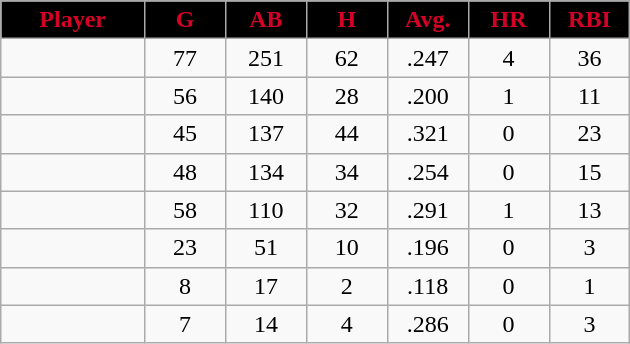<table class="wikitable sortable">
<tr>
<th style="background:black;color:#d40026;" width="16%">Player</th>
<th style="background:black;color:#d40026;" width="9%">G</th>
<th style="background:black;color:#d40026;" width="9%">AB</th>
<th style="background:black;color:#d40026;" width="9%">H</th>
<th style="background:black;color:#d40026;" width="9%">Avg.</th>
<th style="background:black;color:#d40026;" width="9%">HR</th>
<th style="background:black;color:#d40026;" width="9%">RBI</th>
</tr>
<tr align="center">
<td></td>
<td>77</td>
<td>251</td>
<td>62</td>
<td>.247</td>
<td>4</td>
<td>36</td>
</tr>
<tr align="center">
<td></td>
<td>56</td>
<td>140</td>
<td>28</td>
<td>.200</td>
<td>1</td>
<td>11</td>
</tr>
<tr align="center">
<td></td>
<td>45</td>
<td>137</td>
<td>44</td>
<td>.321</td>
<td>0</td>
<td>23</td>
</tr>
<tr align="center">
<td></td>
<td>48</td>
<td>134</td>
<td>34</td>
<td>.254</td>
<td>0</td>
<td>15</td>
</tr>
<tr align="center">
<td></td>
<td>58</td>
<td>110</td>
<td>32</td>
<td>.291</td>
<td>1</td>
<td>13</td>
</tr>
<tr align="center">
<td></td>
<td>23</td>
<td>51</td>
<td>10</td>
<td>.196</td>
<td>0</td>
<td>3</td>
</tr>
<tr align="center">
<td></td>
<td>8</td>
<td>17</td>
<td>2</td>
<td>.118</td>
<td>0</td>
<td>1</td>
</tr>
<tr align="center">
<td></td>
<td>7</td>
<td>14</td>
<td>4</td>
<td>.286</td>
<td>0</td>
<td>3</td>
</tr>
</table>
